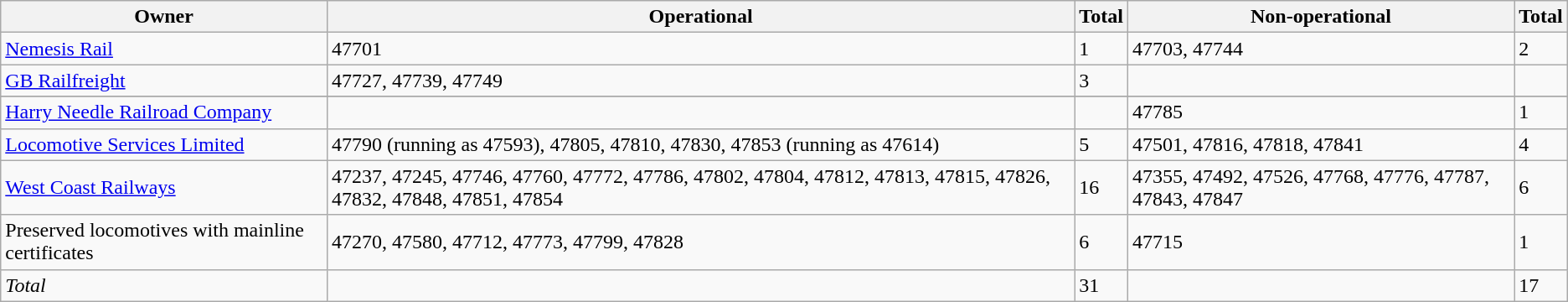<table class="wikitable">
<tr>
<th>Owner</th>
<th>Operational</th>
<th>Total</th>
<th>Non-operational</th>
<th>Total</th>
</tr>
<tr>
<td><a href='#'>Nemesis Rail</a></td>
<td>47701</td>
<td>1</td>
<td>47703, 47744</td>
<td>2</td>
</tr>
<tr>
<td><a href='#'>GB Railfreight</a></td>
<td>47727, 47739, 47749</td>
<td>3</td>
<td></td>
<td></td>
</tr>
<tr>
</tr>
<tr>
<td><a href='#'>Harry Needle Railroad Company</a></td>
<td></td>
<td></td>
<td>47785</td>
<td>1</td>
</tr>
<tr>
<td><a href='#'>Locomotive Services Limited</a></td>
<td>47790 (running as 47593), 47805, 47810, 47830, 47853 (running as 47614)</td>
<td>5</td>
<td>47501, 47816, 47818, 47841</td>
<td>4 </td>
</tr>
<tr>
<td><a href='#'>West Coast Railways</a></td>
<td>47237, 47245, 47746, 47760, 47772, 47786, 47802, 47804, 47812, 47813, 47815, 47826, 47832, 47848, 47851, 47854</td>
<td>16</td>
<td>47355, 47492, 47526, 47768, 47776, 47787, 47843, 47847</td>
<td>6</td>
</tr>
<tr>
<td>Preserved locomotives with mainline certificates</td>
<td>47270, 47580, 47712, 47773, 47799, 47828</td>
<td>6</td>
<td>47715</td>
<td>1</td>
</tr>
<tr>
<td><em>Total</em></td>
<td></td>
<td>31</td>
<td></td>
<td>17</td>
</tr>
</table>
